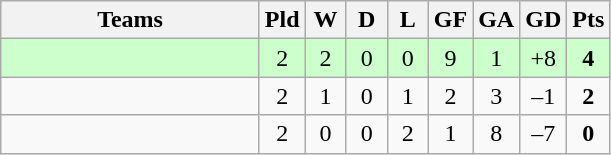<table class="wikitable" style="text-align: center;">
<tr>
<th width=165>Teams</th>
<th width=20>Pld</th>
<th width=20>W</th>
<th width=20>D</th>
<th width=20>L</th>
<th width=20>GF</th>
<th width=20>GA</th>
<th width=20>GD</th>
<th width=20>Pts</th>
</tr>
<tr align=center style="background:#ccffcc;">
<td style="text-align:left;"></td>
<td>2</td>
<td>2</td>
<td>0</td>
<td>0</td>
<td>9</td>
<td>1</td>
<td>+8</td>
<td><strong>4</strong></td>
</tr>
<tr align=center>
<td style="text-align:left;"></td>
<td>2</td>
<td>1</td>
<td>0</td>
<td>1</td>
<td>2</td>
<td>3</td>
<td>–1</td>
<td><strong>2</strong></td>
</tr>
<tr align=center>
<td style="text-align:left;"></td>
<td>2</td>
<td>0</td>
<td>0</td>
<td>2</td>
<td>1</td>
<td>8</td>
<td>–7</td>
<td><strong>0</strong></td>
</tr>
</table>
